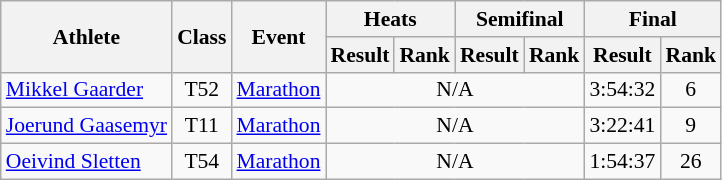<table class=wikitable style="font-size:90%">
<tr>
<th rowspan="2">Athlete</th>
<th rowspan="2">Class</th>
<th rowspan="2">Event</th>
<th colspan="2">Heats</th>
<th colspan="2">Semifinal</th>
<th colspan="2">Final</th>
</tr>
<tr>
<th>Result</th>
<th>Rank</th>
<th>Result</th>
<th>Rank</th>
<th>Result</th>
<th>Rank</th>
</tr>
<tr>
<td><a href='#'>Mikkel Gaarder</a></td>
<td style="text-align:center;">T52</td>
<td><a href='#'>Marathon</a></td>
<td style="text-align:center;" colspan="4">N/A</td>
<td style="text-align:center;">3:54:32</td>
<td style="text-align:center;">6</td>
</tr>
<tr>
<td><a href='#'>Joerund Gaasemyr</a></td>
<td style="text-align:center;">T11</td>
<td><a href='#'>Marathon</a></td>
<td style="text-align:center;" colspan="4">N/A</td>
<td style="text-align:center;">3:22:41</td>
<td style="text-align:center;">9</td>
</tr>
<tr>
<td><a href='#'>Oeivind Sletten</a></td>
<td style="text-align:center;">T54</td>
<td><a href='#'>Marathon</a></td>
<td style="text-align:center;" colspan="4">N/A</td>
<td style="text-align:center;">1:54:37</td>
<td style="text-align:center;">26</td>
</tr>
</table>
